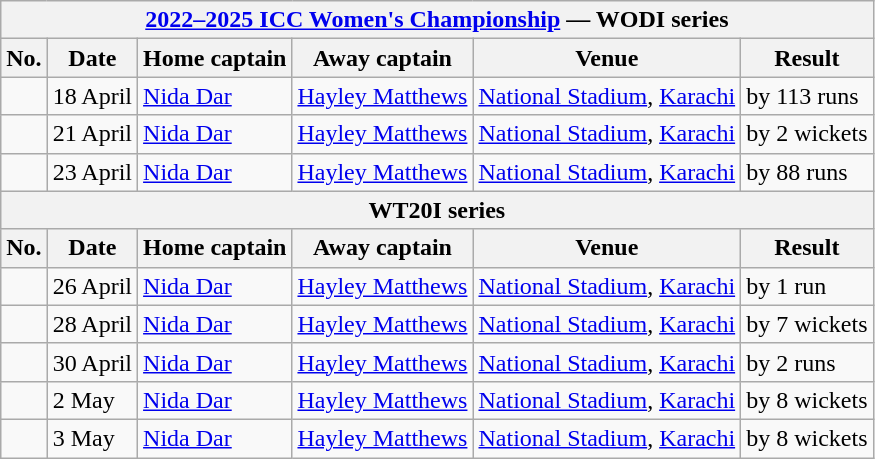<table class="wikitable">
<tr>
<th colspan="6"><a href='#'>2022–2025 ICC Women's Championship</a> — WODI series</th>
</tr>
<tr>
<th>No.</th>
<th>Date</th>
<th>Home captain</th>
<th>Away captain</th>
<th>Venue</th>
<th>Result</th>
</tr>
<tr>
<td></td>
<td>18 April</td>
<td><a href='#'>Nida Dar</a></td>
<td><a href='#'>Hayley Matthews</a></td>
<td><a href='#'>National Stadium</a>, <a href='#'>Karachi</a></td>
<td> by 113 runs</td>
</tr>
<tr>
<td></td>
<td>21 April</td>
<td><a href='#'>Nida Dar</a></td>
<td><a href='#'>Hayley Matthews</a></td>
<td><a href='#'>National Stadium</a>, <a href='#'>Karachi</a></td>
<td> by 2 wickets</td>
</tr>
<tr>
<td></td>
<td>23 April</td>
<td><a href='#'>Nida Dar</a></td>
<td><a href='#'>Hayley Matthews</a></td>
<td><a href='#'>National Stadium</a>, <a href='#'>Karachi</a></td>
<td> by 88 runs</td>
</tr>
<tr>
<th colspan="6">WT20I series</th>
</tr>
<tr>
<th>No.</th>
<th>Date</th>
<th>Home captain</th>
<th>Away captain</th>
<th>Venue</th>
<th>Result</th>
</tr>
<tr>
<td></td>
<td>26 April</td>
<td><a href='#'>Nida Dar</a></td>
<td><a href='#'>Hayley Matthews</a></td>
<td><a href='#'>National Stadium</a>, <a href='#'>Karachi</a></td>
<td> by 1 run</td>
</tr>
<tr>
<td></td>
<td>28 April</td>
<td><a href='#'>Nida Dar</a></td>
<td><a href='#'>Hayley Matthews</a></td>
<td><a href='#'>National Stadium</a>, <a href='#'>Karachi</a></td>
<td> by 7 wickets</td>
</tr>
<tr>
<td></td>
<td>30 April</td>
<td><a href='#'>Nida Dar</a></td>
<td><a href='#'>Hayley Matthews</a></td>
<td><a href='#'>National Stadium</a>, <a href='#'>Karachi</a></td>
<td> by 2 runs</td>
</tr>
<tr>
<td></td>
<td>2 May</td>
<td><a href='#'>Nida Dar</a></td>
<td><a href='#'>Hayley Matthews</a></td>
<td><a href='#'>National Stadium</a>, <a href='#'>Karachi</a></td>
<td> by 8 wickets</td>
</tr>
<tr>
<td></td>
<td>3 May</td>
<td><a href='#'>Nida Dar</a></td>
<td><a href='#'>Hayley Matthews</a></td>
<td><a href='#'>National Stadium</a>, <a href='#'>Karachi</a></td>
<td> by 8 wickets</td>
</tr>
</table>
